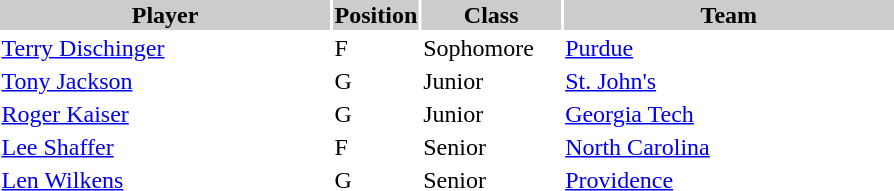<table style="width:600px" "border:'1' 'solid' 'gray'">
<tr>
<th style="background:#CCCCCC;width:40%">Player</th>
<th style="background:#CCCCCC;width:4%">Position</th>
<th style="background:#CCCCCC;width:16%">Class</th>
<th style="background:#CCCCCC;width:40%">Team</th>
</tr>
<tr>
<td><a href='#'>Terry Dischinger</a></td>
<td>F</td>
<td>Sophomore</td>
<td><a href='#'>Purdue</a></td>
</tr>
<tr>
<td><a href='#'>Tony Jackson</a></td>
<td>G</td>
<td>Junior</td>
<td><a href='#'>St. John's</a></td>
</tr>
<tr>
<td><a href='#'>Roger Kaiser</a></td>
<td>G</td>
<td>Junior</td>
<td><a href='#'>Georgia Tech</a></td>
</tr>
<tr>
<td><a href='#'>Lee Shaffer</a></td>
<td>F</td>
<td>Senior</td>
<td><a href='#'>North Carolina</a></td>
</tr>
<tr>
<td><a href='#'>Len Wilkens</a></td>
<td>G</td>
<td>Senior</td>
<td><a href='#'>Providence</a></td>
</tr>
</table>
